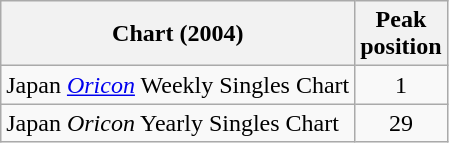<table class="wikitable sortable">
<tr>
<th>Chart (2004)</th>
<th>Peak<br>position</th>
</tr>
<tr>
<td>Japan <em><a href='#'>Oricon</a></em> Weekly Singles Chart</td>
<td align="center">1</td>
</tr>
<tr>
<td>Japan <em>Oricon</em> Yearly Singles Chart</td>
<td align="center">29</td>
</tr>
</table>
